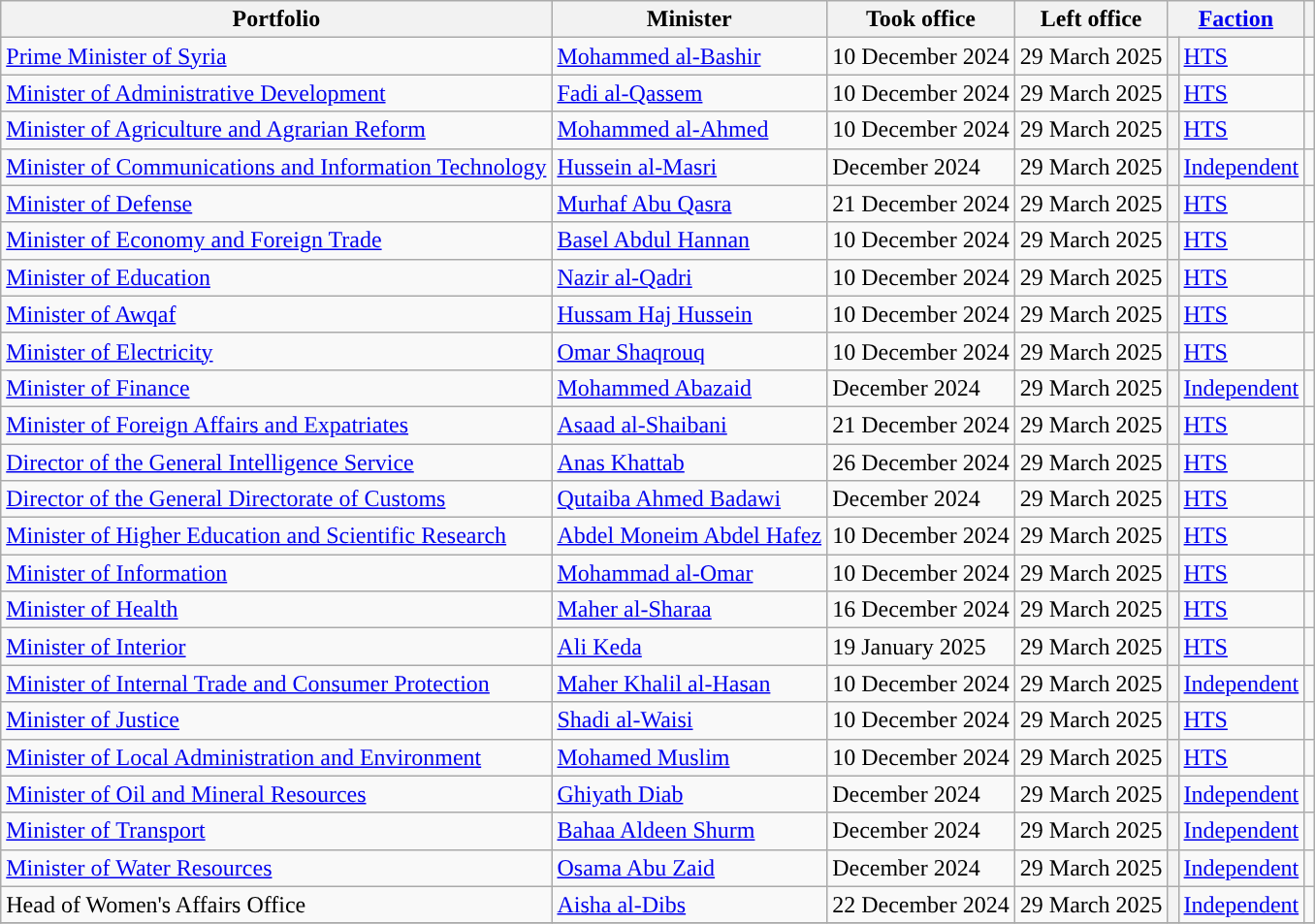<table class="wikitable">
<tr>
<th>Portfolio</th>
<th>Minister</th>
<th>Took office</th>
<th>Left office</th>
<th colspan="2"><a href='#'>Faction</a></th>
<th></th>
</tr>
<tr>
<td><a href='#'>Prime Minister of Syria</a></td>
<td><a href='#'>Mohammed al-Bashir</a></td>
<td>10 December 2024</td>
<td>29 March 2025</td>
<th style="background: "></th>
<td><a href='#'>HTS</a></td>
<td></td>
</tr>
<tr>
<td><a href='#'>Minister of Administrative Development</a></td>
<td><a href='#'>Fadi al-Qassem</a></td>
<td>10 December 2024</td>
<td>29 March 2025</td>
<th style="background: "></th>
<td><a href='#'>HTS</a></td>
<td></td>
</tr>
<tr>
<td><a href='#'>Minister of Agriculture and Agrarian Reform</a></td>
<td><a href='#'>Mohammed al-Ahmed</a></td>
<td>10 December 2024</td>
<td>29 March 2025</td>
<th style="background: "></th>
<td><a href='#'>HTS</a></td>
<td></td>
</tr>
<tr>
<td><a href='#'>Minister of Communications and Information Technology</a></td>
<td><a href='#'>Hussein al-Masri</a></td>
<td>December 2024</td>
<td>29 March 2025</td>
<th style="background: "></th>
<td><a href='#'>Independent</a></td>
<td></td>
</tr>
<tr>
<td><a href='#'>Minister of Defense</a></td>
<td><a href='#'>Murhaf Abu Qasra</a></td>
<td>21 December 2024</td>
<td>29 March 2025</td>
<th style="background: "></th>
<td><a href='#'>HTS</a></td>
<td></td>
</tr>
<tr>
<td><a href='#'>Minister of Economy and Foreign Trade</a></td>
<td><a href='#'>Basel Abdul Hannan</a></td>
<td>10 December 2024</td>
<td>29 March 2025</td>
<th style="background: "></th>
<td><a href='#'>HTS</a></td>
<td></td>
</tr>
<tr>
<td><a href='#'>Minister of Education</a></td>
<td><a href='#'>Nazir al-Qadri</a></td>
<td>10 December 2024</td>
<td>29 March 2025</td>
<th style="background: "></th>
<td><a href='#'>HTS</a></td>
<td></td>
</tr>
<tr>
<td><a href='#'>Minister of Awqaf</a></td>
<td><a href='#'>Hussam Haj Hussein</a></td>
<td>10 December 2024</td>
<td>29 March 2025</td>
<th style="background: "></th>
<td><a href='#'>HTS</a></td>
<td></td>
</tr>
<tr>
<td><a href='#'>Minister of Electricity</a></td>
<td><a href='#'>Omar Shaqrouq</a></td>
<td>10 December 2024</td>
<td>29 March 2025</td>
<th style="background: "></th>
<td><a href='#'>HTS</a></td>
<td></td>
</tr>
<tr>
<td><a href='#'>Minister of Finance</a></td>
<td><a href='#'>Mohammed Abazaid</a></td>
<td>December 2024</td>
<td>29 March 2025</td>
<th style="background: "></th>
<td><a href='#'>Independent</a></td>
<td></td>
</tr>
<tr>
<td><a href='#'>Minister of Foreign Affairs and Expatriates</a></td>
<td><a href='#'>Asaad al-Shaibani</a></td>
<td>21 December 2024</td>
<td>29 March 2025</td>
<th style="background: "></th>
<td><a href='#'>HTS</a></td>
<td></td>
</tr>
<tr>
<td><a href='#'>Director of the General Intelligence Service</a></td>
<td><a href='#'>Anas Khattab</a></td>
<td>26 December 2024</td>
<td>29 March 2025</td>
<th style="background: "></th>
<td><a href='#'>HTS</a></td>
<td></td>
</tr>
<tr>
<td><a href='#'>Director of the General Directorate of Customs</a></td>
<td><a href='#'>Qutaiba Ahmed Badawi</a></td>
<td>December 2024</td>
<td>29 March 2025</td>
<th style="background: "></th>
<td><a href='#'>HTS</a></td>
<td></td>
</tr>
<tr>
<td><a href='#'>Minister of Higher Education and Scientific Research</a></td>
<td><a href='#'>Abdel Moneim Abdel Hafez</a></td>
<td>10 December 2024</td>
<td>29 March 2025</td>
<th style="background: "></th>
<td><a href='#'>HTS</a></td>
<td></td>
</tr>
<tr>
<td><a href='#'>Minister of Information</a></td>
<td><a href='#'>Mohammad al-Omar</a></td>
<td>10 December 2024</td>
<td>29 March 2025</td>
<th style="background: "></th>
<td><a href='#'>HTS</a></td>
<td></td>
</tr>
<tr>
<td><a href='#'>Minister of Health</a></td>
<td><a href='#'>Maher al-Sharaa</a></td>
<td>16 December 2024</td>
<td>29 March 2025</td>
<th style="background: "></th>
<td><a href='#'>HTS</a></td>
<td></td>
</tr>
<tr>
<td><a href='#'>Minister of Interior</a></td>
<td><a href='#'>Ali Keda</a></td>
<td>19 January 2025</td>
<td>29 March 2025</td>
<th style="background: "></th>
<td><a href='#'>HTS</a></td>
<td></td>
</tr>
<tr>
<td><a href='#'>Minister of Internal Trade and Consumer Protection</a></td>
<td><a href='#'>Maher Khalil al-Hasan</a></td>
<td>10 December 2024</td>
<td>29 March 2025</td>
<th style="background: "></th>
<td><a href='#'>Independent</a></td>
<td></td>
</tr>
<tr>
<td><a href='#'>Minister of Justice</a></td>
<td><a href='#'>Shadi al-Waisi</a></td>
<td>10 December 2024</td>
<td>29 March 2025</td>
<th style="background: "></th>
<td><a href='#'>HTS</a></td>
<td></td>
</tr>
<tr>
<td><a href='#'>Minister of Local Administration and Environment</a></td>
<td><a href='#'>Mohamed Muslim</a></td>
<td>10 December 2024</td>
<td>29 March 2025</td>
<th style="background: "></th>
<td><a href='#'>HTS</a></td>
<td></td>
</tr>
<tr>
<td><a href='#'>Minister of Oil and Mineral Resources</a></td>
<td><a href='#'>Ghiyath Diab</a></td>
<td>December 2024</td>
<td>29 March 2025</td>
<th style="background: "></th>
<td><a href='#'>Independent</a></td>
<td></td>
</tr>
<tr>
<td><a href='#'>Minister of Transport</a></td>
<td><a href='#'>Bahaa Aldeen Shurm</a></td>
<td>December 2024</td>
<td>29 March 2025</td>
<th style="background: "></th>
<td><a href='#'>Independent</a></td>
<td></td>
</tr>
<tr>
<td><a href='#'>Minister of Water Resources</a></td>
<td><a href='#'>Osama Abu Zaid</a></td>
<td>December 2024</td>
<td>29 March 2025</td>
<th style="background: "></th>
<td><a href='#'>Independent</a></td>
<td></td>
</tr>
<tr>
<td>Head of Women's Affairs Office</td>
<td><a href='#'>Aisha al-Dibs</a></td>
<td>22 December 2024</td>
<td>29 March 2025</td>
<th style="background: "></th>
<td><a href='#'>Independent</a></td>
<td></td>
</tr>
<tr>
</tr>
</table>
